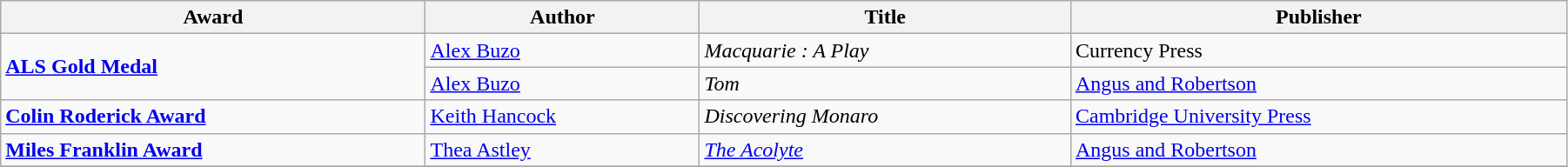<table class="wikitable" width=95%>
<tr>
<th>Award</th>
<th>Author</th>
<th>Title</th>
<th>Publisher</th>
</tr>
<tr>
<td rowspan=2><strong><a href='#'>ALS Gold Medal</a></strong></td>
<td><a href='#'>Alex Buzo</a></td>
<td><em>Macquarie : A Play</em></td>
<td>Currency Press</td>
</tr>
<tr>
<td><a href='#'>Alex Buzo</a></td>
<td><em>Tom</em></td>
<td><a href='#'>Angus and Robertson</a></td>
</tr>
<tr>
<td><strong><a href='#'>Colin Roderick Award</a></strong></td>
<td><a href='#'>Keith Hancock</a></td>
<td><em>Discovering Monaro</em></td>
<td><a href='#'>Cambridge University Press</a></td>
</tr>
<tr>
<td><strong><a href='#'>Miles Franklin Award</a></strong></td>
<td><a href='#'>Thea Astley</a></td>
<td><em><a href='#'>The Acolyte</a></em></td>
<td><a href='#'>Angus and Robertson</a></td>
</tr>
<tr>
</tr>
</table>
